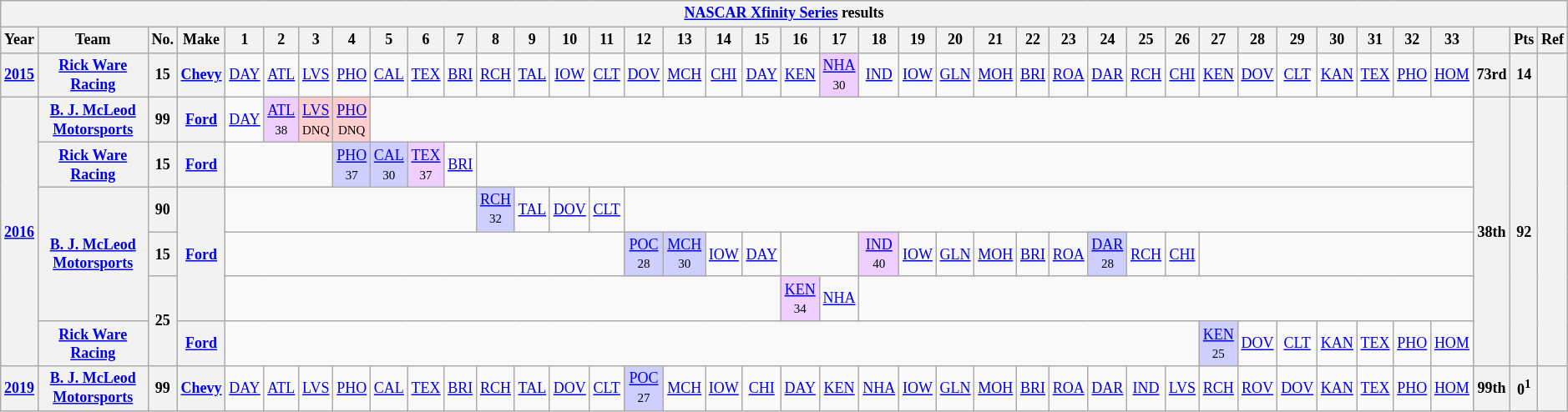<table class="wikitable" style="text-align:center; font-size:75%">
<tr>
<th colspan=42><a href='#'>NASCAR Xfinity Series</a> results</th>
</tr>
<tr>
<th>Year</th>
<th>Team</th>
<th>No.</th>
<th>Make</th>
<th>1</th>
<th>2</th>
<th>3</th>
<th>4</th>
<th>5</th>
<th>6</th>
<th>7</th>
<th>8</th>
<th>9</th>
<th>10</th>
<th>11</th>
<th>12</th>
<th>13</th>
<th>14</th>
<th>15</th>
<th>16</th>
<th>17</th>
<th>18</th>
<th>19</th>
<th>20</th>
<th>21</th>
<th>22</th>
<th>23</th>
<th>24</th>
<th>25</th>
<th>26</th>
<th>27</th>
<th>28</th>
<th>29</th>
<th>30</th>
<th>31</th>
<th>32</th>
<th>33</th>
<th></th>
<th>Pts</th>
<th>Ref</th>
</tr>
<tr>
<th><a href='#'>2015</a></th>
<th><a href='#'>Rick Ware Racing</a></th>
<th>15</th>
<th><a href='#'>Chevy</a></th>
<td><a href='#'>DAY</a></td>
<td><a href='#'>ATL</a></td>
<td><a href='#'>LVS</a></td>
<td><a href='#'>PHO</a></td>
<td><a href='#'>CAL</a></td>
<td><a href='#'>TEX</a></td>
<td><a href='#'>BRI</a></td>
<td><a href='#'>RCH</a></td>
<td><a href='#'>TAL</a></td>
<td><a href='#'>IOW</a></td>
<td><a href='#'>CLT</a></td>
<td><a href='#'>DOV</a></td>
<td><a href='#'>MCH</a></td>
<td><a href='#'>CHI</a></td>
<td><a href='#'>DAY</a></td>
<td><a href='#'>KEN</a></td>
<td style="background:#EFCFFF;"><a href='#'>NHA</a><br><small>30</small></td>
<td><a href='#'>IND</a></td>
<td><a href='#'>IOW</a></td>
<td><a href='#'>GLN</a></td>
<td><a href='#'>MOH</a></td>
<td><a href='#'>BRI</a></td>
<td><a href='#'>ROA</a></td>
<td><a href='#'>DAR</a></td>
<td><a href='#'>RCH</a></td>
<td><a href='#'>CHI</a></td>
<td><a href='#'>KEN</a></td>
<td><a href='#'>DOV</a></td>
<td><a href='#'>CLT</a></td>
<td><a href='#'>KAN</a></td>
<td><a href='#'>TEX</a></td>
<td><a href='#'>PHO</a></td>
<td><a href='#'>HOM</a></td>
<th>73rd</th>
<th>14</th>
<th></th>
</tr>
<tr>
<th rowspan=6><a href='#'>2016</a></th>
<th><a href='#'>B. J. McLeod Motorsports</a></th>
<th>99</th>
<th><a href='#'>Ford</a></th>
<td><a href='#'>DAY</a></td>
<td style="background:#EFCFFF;"><a href='#'>ATL</a><br><small>38</small></td>
<td style="background:#FFCFCF;"><a href='#'>LVS</a><br><small>DNQ</small></td>
<td style="background:#FFCFCF;"><a href='#'>PHO</a><br><small>DNQ</small></td>
<td colspan=29></td>
<th rowspan=6>38th</th>
<th rowspan=6>92</th>
<th rowspan=6></th>
</tr>
<tr>
<th><a href='#'>Rick Ware Racing</a></th>
<th>15</th>
<th><a href='#'>Ford</a></th>
<td colspan=3></td>
<td style="background:#CFCFFF;"><a href='#'>PHO</a><br><small>37</small></td>
<td style="background:#CFCFFF;"><a href='#'>CAL</a><br><small>30</small></td>
<td style="background:#EFCFFF;"><a href='#'>TEX</a><br><small>37</small></td>
<td><a href='#'>BRI</a></td>
<td colspan=26></td>
</tr>
<tr>
<th rowspan=3><a href='#'>B. J. McLeod Motorsports</a></th>
<th>90</th>
<th rowspan=3><a href='#'>Ford</a></th>
<td colspan=7></td>
<td style="background:#CFCFFF;"><a href='#'>RCH</a><br><small>32</small></td>
<td><a href='#'>TAL</a></td>
<td><a href='#'>DOV</a></td>
<td><a href='#'>CLT</a></td>
<td colspan=22></td>
</tr>
<tr>
<th>15</th>
<td colspan=11></td>
<td style="background:#CFCFFF;"><a href='#'>POC</a><br><small>28</small></td>
<td style="background:#CFCFFF;"><a href='#'>MCH</a><br><small>30</small></td>
<td><a href='#'>IOW</a></td>
<td><a href='#'>DAY</a></td>
<td colspan=2></td>
<td style="background:#EFCFFF;"><a href='#'>IND</a><br><small>40</small></td>
<td><a href='#'>IOW</a></td>
<td><a href='#'>GLN</a></td>
<td><a href='#'>MOH</a></td>
<td><a href='#'>BRI</a></td>
<td><a href='#'>ROA</a></td>
<td style="background:#CFCFFF;"><a href='#'>DAR</a><br><small>28</small></td>
<td><a href='#'>RCH</a></td>
<td><a href='#'>CHI</a></td>
<td colspan=7></td>
</tr>
<tr>
<th rowspan=2>25</th>
<td colspan=15></td>
<td style="background:#EFCFFF;"><a href='#'>KEN</a><br><small>34</small></td>
<td><a href='#'>NHA</a></td>
<td colspan=16></td>
</tr>
<tr>
<th><a href='#'>Rick Ware Racing</a></th>
<th><a href='#'>Ford</a></th>
<td colspan=26></td>
<td style="background:#CFCFFF;"><a href='#'>KEN</a><br><small>25</small></td>
<td><a href='#'>DOV</a></td>
<td><a href='#'>CLT</a></td>
<td><a href='#'>KAN</a></td>
<td><a href='#'>TEX</a></td>
<td><a href='#'>PHO</a></td>
<td><a href='#'>HOM</a></td>
</tr>
<tr>
<th><a href='#'>2019</a></th>
<th><a href='#'>B. J. McLeod Motorsports</a></th>
<th>99</th>
<th><a href='#'>Chevy</a></th>
<td><a href='#'>DAY</a></td>
<td><a href='#'>ATL</a></td>
<td><a href='#'>LVS</a></td>
<td><a href='#'>PHO</a></td>
<td><a href='#'>CAL</a></td>
<td><a href='#'>TEX</a></td>
<td><a href='#'>BRI</a></td>
<td><a href='#'>RCH</a></td>
<td><a href='#'>TAL</a></td>
<td><a href='#'>DOV</a></td>
<td><a href='#'>CLT</a></td>
<td style="background:#CFCFFF;"><a href='#'>POC</a><br><small>27</small></td>
<td><a href='#'>MCH</a></td>
<td><a href='#'>IOW</a></td>
<td><a href='#'>CHI</a></td>
<td><a href='#'>DAY</a></td>
<td><a href='#'>KEN</a></td>
<td><a href='#'>NHA</a></td>
<td><a href='#'>IOW</a></td>
<td><a href='#'>GLN</a></td>
<td><a href='#'>MOH</a></td>
<td><a href='#'>BRI</a></td>
<td><a href='#'>ROA</a></td>
<td><a href='#'>DAR</a></td>
<td><a href='#'>IND</a></td>
<td><a href='#'>LVS</a></td>
<td><a href='#'>RCH</a></td>
<td><a href='#'>ROV</a></td>
<td><a href='#'>DOV</a></td>
<td><a href='#'>KAN</a></td>
<td><a href='#'>TEX</a></td>
<td><a href='#'>PHO</a></td>
<td><a href='#'>HOM</a></td>
<th>99th</th>
<th>0<sup>1</sup></th>
<th></th>
</tr>
</table>
